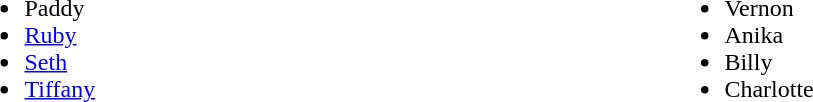<table width="1000">
<tr>
<td><br><ul><li>Paddy</li><li><a href='#'>Ruby</a></li><li><a href='#'>Seth</a></li><li><a href='#'>Tiffany</a></li></ul></td>
<td><br><ul><li>Vernon</li><li>Anika</li><li>Billy</li><li>Charlotte</li></ul></td>
</tr>
</table>
